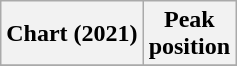<table class="wikitable plainrowheaders" style="text-align:center">
<tr>
<th scope="col">Chart (2021)</th>
<th scope="col">Peak<br>position</th>
</tr>
<tr>
</tr>
</table>
